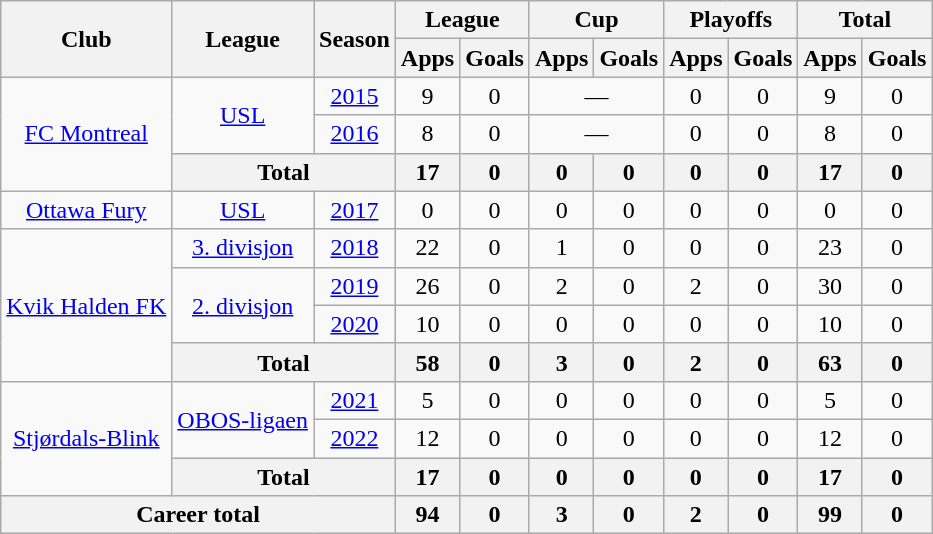<table class="wikitable" style="text-align: center;">
<tr>
<th rowspan="2">Club</th>
<th rowspan="2">League</th>
<th rowspan="2">Season</th>
<th colspan="2">League</th>
<th colspan="2">Cup</th>
<th colspan="2">Playoffs</th>
<th colspan="2">Total</th>
</tr>
<tr>
<th>Apps</th>
<th>Goals</th>
<th>Apps</th>
<th>Goals</th>
<th>Apps</th>
<th>Goals</th>
<th>Apps</th>
<th>Goals</th>
</tr>
<tr>
<td rowspan="3"><a href='#'>FC Montreal</a></td>
<td rowspan="2"><a href='#'>USL</a></td>
<td><a href='#'>2015</a></td>
<td>9</td>
<td>0</td>
<td colspan="2">—</td>
<td>0</td>
<td>0</td>
<td>9</td>
<td>0</td>
</tr>
<tr>
<td><a href='#'>2016</a></td>
<td>8</td>
<td>0</td>
<td colspan="2">—</td>
<td>0</td>
<td>0</td>
<td>8</td>
<td>0</td>
</tr>
<tr>
<th colspan="2">Total</th>
<th>17</th>
<th>0</th>
<th>0</th>
<th>0</th>
<th>0</th>
<th>0</th>
<th>17</th>
<th>0</th>
</tr>
<tr>
<td><a href='#'>Ottawa Fury</a></td>
<td><a href='#'>USL</a></td>
<td><a href='#'>2017</a></td>
<td>0</td>
<td>0</td>
<td>0</td>
<td>0</td>
<td>0</td>
<td>0</td>
<td>0</td>
<td>0</td>
</tr>
<tr>
<td rowspan="4"><a href='#'>Kvik Halden FK</a></td>
<td><a href='#'>3. divisjon</a></td>
<td><a href='#'>2018</a></td>
<td>22</td>
<td>0</td>
<td>1</td>
<td>0</td>
<td>0</td>
<td>0</td>
<td>23</td>
<td>0</td>
</tr>
<tr>
<td rowspan="2"><a href='#'>2. divisjon</a></td>
<td><a href='#'>2019</a></td>
<td>26</td>
<td>0</td>
<td>2</td>
<td>0</td>
<td>2</td>
<td>0</td>
<td>30</td>
<td>0</td>
</tr>
<tr>
<td><a href='#'>2020</a></td>
<td>10</td>
<td>0</td>
<td>0</td>
<td>0</td>
<td>0</td>
<td>0</td>
<td>10</td>
<td>0</td>
</tr>
<tr>
<th colspan="2">Total</th>
<th>58</th>
<th>0</th>
<th>3</th>
<th>0</th>
<th>2</th>
<th>0</th>
<th>63</th>
<th>0</th>
</tr>
<tr>
<td rowspan="3"><a href='#'>Stjørdals-Blink</a></td>
<td rowspan="2"><a href='#'>OBOS-ligaen</a></td>
<td><a href='#'>2021</a></td>
<td>5</td>
<td>0</td>
<td>0</td>
<td>0</td>
<td>0</td>
<td>0</td>
<td>5</td>
<td>0</td>
</tr>
<tr>
<td><a href='#'>2022</a></td>
<td>12</td>
<td>0</td>
<td>0</td>
<td>0</td>
<td>0</td>
<td>0</td>
<td>12</td>
<td>0</td>
</tr>
<tr>
<th colspan="2">Total</th>
<th>17</th>
<th>0</th>
<th>0</th>
<th>0</th>
<th>0</th>
<th>0</th>
<th>17</th>
<th>0</th>
</tr>
<tr>
<th colspan="3">Career total</th>
<th>94</th>
<th>0</th>
<th>3</th>
<th>0</th>
<th>2</th>
<th>0</th>
<th>99</th>
<th>0</th>
</tr>
</table>
